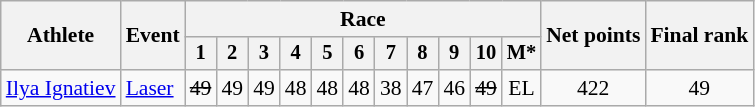<table class="wikitable" style="font-size:90%">
<tr>
<th rowspan=2>Athlete</th>
<th rowspan=2>Event</th>
<th colspan=11>Race</th>
<th rowspan=2>Net points</th>
<th rowspan=2>Final rank</th>
</tr>
<tr style="font-size:95%">
<th>1</th>
<th>2</th>
<th>3</th>
<th>4</th>
<th>5</th>
<th>6</th>
<th>7</th>
<th>8</th>
<th>9</th>
<th>10</th>
<th>M*</th>
</tr>
<tr align=center>
<td align=left><a href='#'>Ilya Ignatiev</a></td>
<td align=left><a href='#'>Laser</a></td>
<td><s>49</s></td>
<td>49</td>
<td>49</td>
<td>48</td>
<td>48</td>
<td>48</td>
<td>38</td>
<td>47</td>
<td>46</td>
<td><s>49</s></td>
<td>EL</td>
<td>422</td>
<td>49</td>
</tr>
</table>
